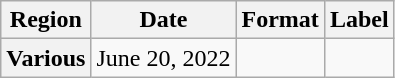<table class="wikitable plainrowheaders">
<tr>
<th scope="col">Region</th>
<th scope="col">Date</th>
<th scope="col">Format</th>
<th scope="col">Label</th>
</tr>
<tr>
<th scope="row">Various</th>
<td>June 20, 2022</td>
<td></td>
<td></td>
</tr>
</table>
